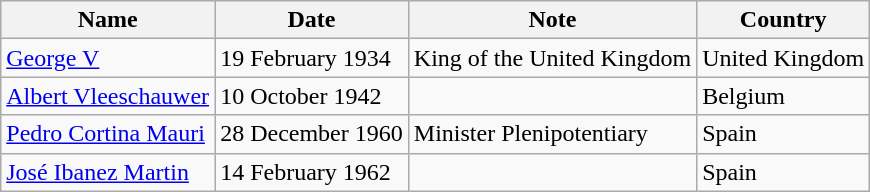<table class="wikitable">
<tr>
<th>Name</th>
<th>Date</th>
<th>Note</th>
<th>Country</th>
</tr>
<tr>
<td><a href='#'>George V</a></td>
<td>19 February 1934</td>
<td>King of the United Kingdom</td>
<td>United Kingdom</td>
</tr>
<tr>
<td><a href='#'>Albert Vleeschauwer</a></td>
<td>10 October 1942</td>
<td></td>
<td>Belgium</td>
</tr>
<tr>
<td><a href='#'>Pedro Cortina Mauri</a></td>
<td>28 December 1960</td>
<td>Minister Plenipotentiary</td>
<td>Spain</td>
</tr>
<tr>
<td><a href='#'>José Ibanez Martin</a></td>
<td>14 February 1962</td>
<td></td>
<td>Spain</td>
</tr>
</table>
